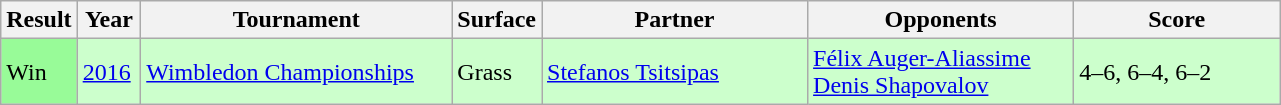<table class="sortable wikitable">
<tr>
<th style="width:40px">Result</th>
<th style="width:35px">Year</th>
<th style="width:200px">Tournament</th>
<th style="width:50px">Surface</th>
<th style="width:170px">Partner</th>
<th style="width:170px">Opponents</th>
<th style="width:130px" class="unsortable">Score</th>
</tr>
<tr style="background:#CCFFCC;">
<td style="background:#98fb98;">Win</td>
<td><a href='#'>2016</a></td>
<td><a href='#'>Wimbledon Championships</a></td>
<td>Grass</td>
<td> <a href='#'>Stefanos Tsitsipas</a></td>
<td> <a href='#'>Félix Auger-Aliassime</a> <br>  <a href='#'>Denis Shapovalov</a></td>
<td>4–6, 6–4, 6–2</td>
</tr>
</table>
